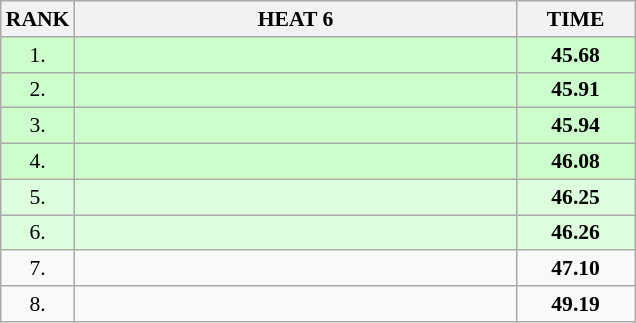<table class="wikitable" style="border-collapse: collapse; font-size: 90%;">
<tr>
<th>RANK</th>
<th style="width: 20em">HEAT 6</th>
<th style="width: 5em">TIME</th>
</tr>
<tr style="background:#ccffcc;">
<td align="center">1.</td>
<td></td>
<td align="center"><strong>45.68</strong></td>
</tr>
<tr style="background:#ccffcc;">
<td align="center">2.</td>
<td></td>
<td align="center"><strong>45.91</strong></td>
</tr>
<tr style="background:#ccffcc;">
<td align="center">3.</td>
<td></td>
<td align="center"><strong>45.94</strong></td>
</tr>
<tr style="background:#ccffcc;">
<td align="center">4.</td>
<td></td>
<td align="center"><strong>46.08</strong></td>
</tr>
<tr style="background:#ddffdd;">
<td align="center">5.</td>
<td></td>
<td align="center"><strong>46.25</strong></td>
</tr>
<tr style="background:#ddffdd;">
<td align="center">6.</td>
<td></td>
<td align="center"><strong>46.26</strong></td>
</tr>
<tr>
<td align="center">7.</td>
<td></td>
<td align="center"><strong>47.10</strong></td>
</tr>
<tr>
<td align="center">8.</td>
<td></td>
<td align="center"><strong>49.19</strong></td>
</tr>
</table>
